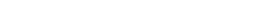<table style="width:22%; text-align:center;">
<tr style="color:white;">
<td style="background:"><strong>16</strong></td>
<td style="background:"><strong>4</strong></td>
<td style="background:"><strong>16</strong></td>
</tr>
</table>
